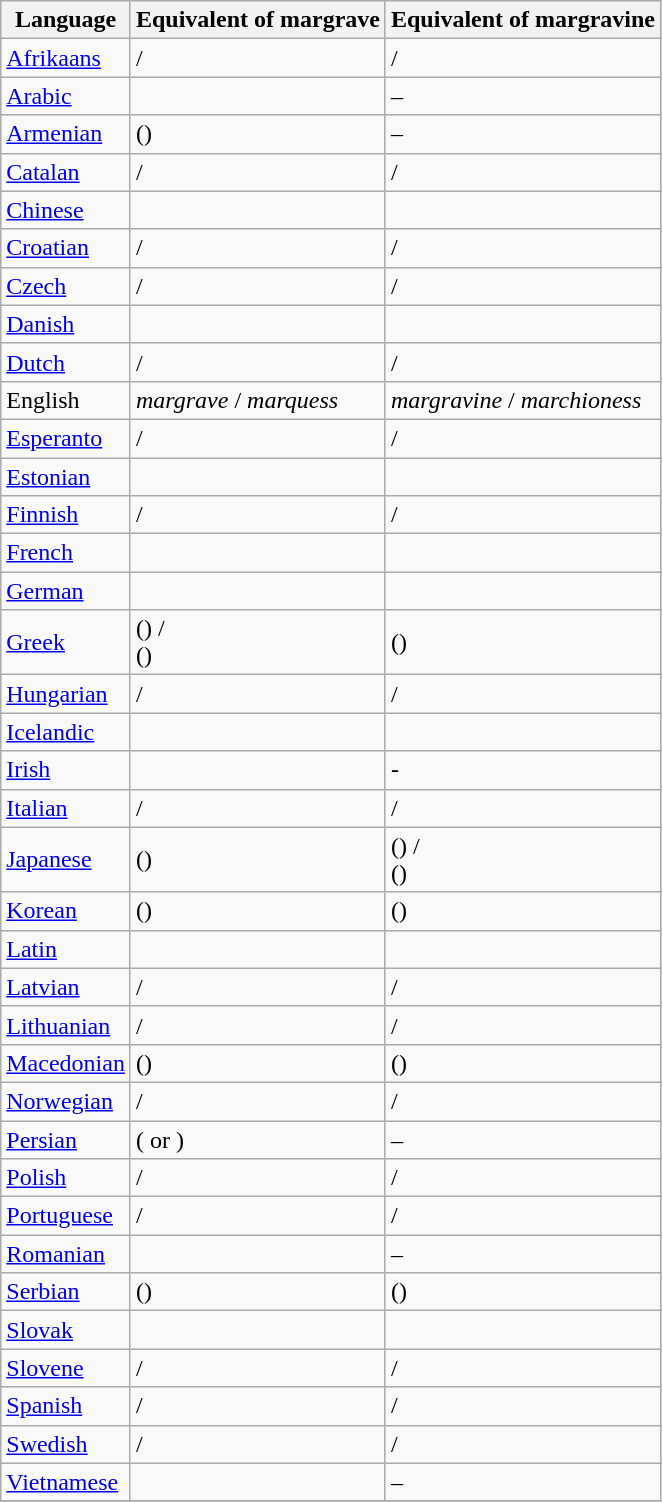<table class="wikitable sortable">
<tr>
<th>Language</th>
<th>Equivalent of margrave</th>
<th>Equivalent of margravine</th>
</tr>
<tr>
<td><a href='#'>Afrikaans</a></td>
<td> / </td>
<td> / </td>
</tr>
<tr>
<td><a href='#'>Arabic</a></td>
<td></td>
<td>–</td>
</tr>
<tr>
<td><a href='#'>Armenian</a></td>
<td> ()</td>
<td>–</td>
</tr>
<tr>
<td><a href='#'>Catalan</a></td>
<td> / </td>
<td> / </td>
</tr>
<tr>
<td><a href='#'>Chinese</a></td>
<td></td>
<td></td>
</tr>
<tr>
<td><a href='#'>Croatian</a></td>
<td> / </td>
<td> / </td>
</tr>
<tr>
<td><a href='#'>Czech</a></td>
<td> / </td>
<td> / </td>
</tr>
<tr>
<td><a href='#'>Danish</a></td>
<td></td>
<td></td>
</tr>
<tr>
<td><a href='#'>Dutch</a></td>
<td> / </td>
<td> / </td>
</tr>
<tr>
<td>English</td>
<td><em>margrave</em> / <em>marquess</em></td>
<td><em>margravine</em> / <em>marchioness</em></td>
</tr>
<tr>
<td><a href='#'>Esperanto</a></td>
<td> / </td>
<td> / </td>
</tr>
<tr>
<td><a href='#'>Estonian</a></td>
<td></td>
<td></td>
</tr>
<tr>
<td><a href='#'>Finnish</a></td>
<td> / </td>
<td> / </td>
</tr>
<tr>
<td><a href='#'>French</a></td>
<td></td>
<td></td>
</tr>
<tr>
<td><a href='#'>German</a></td>
<td></td>
<td></td>
</tr>
<tr>
<td><a href='#'>Greek</a></td>
<td> () /<br> ()</td>
<td> ()</td>
</tr>
<tr>
<td><a href='#'>Hungarian</a></td>
<td> / </td>
<td> / </td>
</tr>
<tr>
<td><a href='#'>Icelandic</a></td>
<td></td>
<td></td>
</tr>
<tr>
<td><a href='#'>Irish</a></td>
<td></td>
<td>-</td>
</tr>
<tr>
<td><a href='#'>Italian</a></td>
<td> / </td>
<td> / </td>
</tr>
<tr>
<td><a href='#'>Japanese</a></td>
<td> ()</td>
<td> () /<br>  ()</td>
</tr>
<tr>
<td><a href='#'>Korean</a></td>
<td> ()</td>
<td> ()</td>
</tr>
<tr>
<td><a href='#'>Latin</a></td>
<td></td>
<td></td>
</tr>
<tr>
<td><a href='#'>Latvian</a></td>
<td> / </td>
<td> / </td>
</tr>
<tr>
<td><a href='#'>Lithuanian</a></td>
<td> / </td>
<td> / </td>
</tr>
<tr>
<td><a href='#'>Macedonian</a></td>
<td> ()</td>
<td> ()</td>
</tr>
<tr>
<td><a href='#'>Norwegian</a></td>
<td> / </td>
<td> / </td>
</tr>
<tr>
<td><a href='#'>Persian</a></td>
<td> ( or )</td>
<td>–</td>
</tr>
<tr>
<td><a href='#'>Polish</a></td>
<td> / </td>
<td> / </td>
</tr>
<tr>
<td><a href='#'>Portuguese</a></td>
<td> / </td>
<td> / </td>
</tr>
<tr>
<td><a href='#'>Romanian</a></td>
<td></td>
<td>–</td>
</tr>
<tr>
<td><a href='#'>Serbian</a></td>
<td> ()</td>
<td> ()</td>
</tr>
<tr>
<td><a href='#'>Slovak</a></td>
<td></td>
<td></td>
</tr>
<tr>
<td><a href='#'>Slovene</a></td>
<td> / </td>
<td> / </td>
</tr>
<tr>
<td><a href='#'>Spanish</a></td>
<td> / </td>
<td> / </td>
</tr>
<tr>
<td><a href='#'>Swedish</a></td>
<td> / </td>
<td> / </td>
</tr>
<tr>
<td><a href='#'>Vietnamese</a></td>
<td></td>
<td>–</td>
</tr>
<tr>
</tr>
</table>
